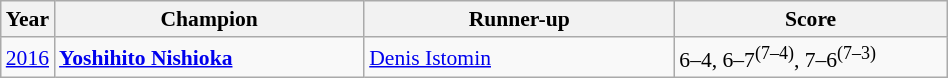<table class="wikitable" style="font-size:90%">
<tr>
<th>Year</th>
<th width="200">Champion</th>
<th width="200">Runner-up</th>
<th width="175">Score</th>
</tr>
<tr>
<td><a href='#'>2016</a></td>
<td> <strong><a href='#'>Yoshihito Nishioka</a></strong></td>
<td> <a href='#'>Denis Istomin</a></td>
<td>6–4, 6–7<sup>(7–4)</sup>, 7–6<sup>(7–3)</sup></td>
</tr>
</table>
